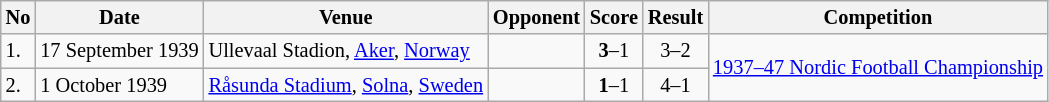<table class="wikitable" style="font-size:85%;">
<tr>
<th>No</th>
<th>Date</th>
<th>Venue</th>
<th>Opponent</th>
<th>Score</th>
<th>Result</th>
<th>Competition</th>
</tr>
<tr>
<td>1.</td>
<td>17 September 1939</td>
<td>Ullevaal Stadion, <a href='#'>Aker</a>, <a href='#'>Norway</a></td>
<td></td>
<td align=center><strong>3</strong>–1</td>
<td align=center>3–2</td>
<td rowspan="2"><a href='#'>1937–47 Nordic Football Championship</a></td>
</tr>
<tr>
<td>2.</td>
<td>1 October 1939</td>
<td><a href='#'>Råsunda Stadium</a>, <a href='#'>Solna</a>, <a href='#'>Sweden</a></td>
<td></td>
<td align=center><strong>1</strong>–1</td>
<td align=center>4–1</td>
</tr>
</table>
